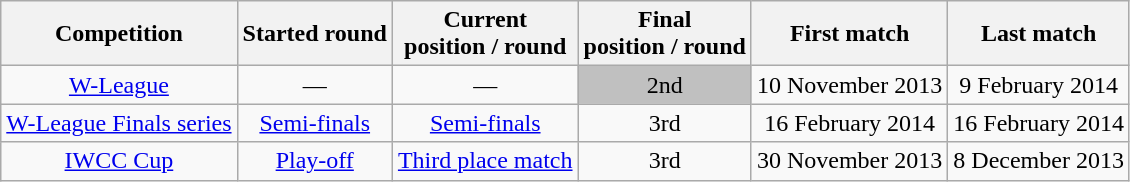<table class="wikitable">
<tr>
<th>Competition</th>
<th>Started round</th>
<th>Current <br>position / round</th>
<th>Final <br>position / round</th>
<th>First match</th>
<th>Last match</th>
</tr>
<tr style="text-align: center">
<td><a href='#'>W-League</a></td>
<td>—</td>
<td>—</td>
<td bgcolor=silver>2nd</td>
<td>10 November 2013</td>
<td>9 February 2014</td>
</tr>
<tr style="text-align: center">
<td><a href='#'>W-League Finals series</a></td>
<td><a href='#'>Semi-finals</a></td>
<td><a href='#'>Semi-finals</a></td>
<td>3rd</td>
<td>16 February 2014</td>
<td>16 February 2014</td>
</tr>
<tr style="text-align: center">
<td><a href='#'>IWCC Cup</a></td>
<td><a href='#'>Play-off</a></td>
<td><a href='#'>Third place match</a></td>
<td>3rd</td>
<td>30 November 2013</td>
<td>8 December 2013</td>
</tr>
</table>
